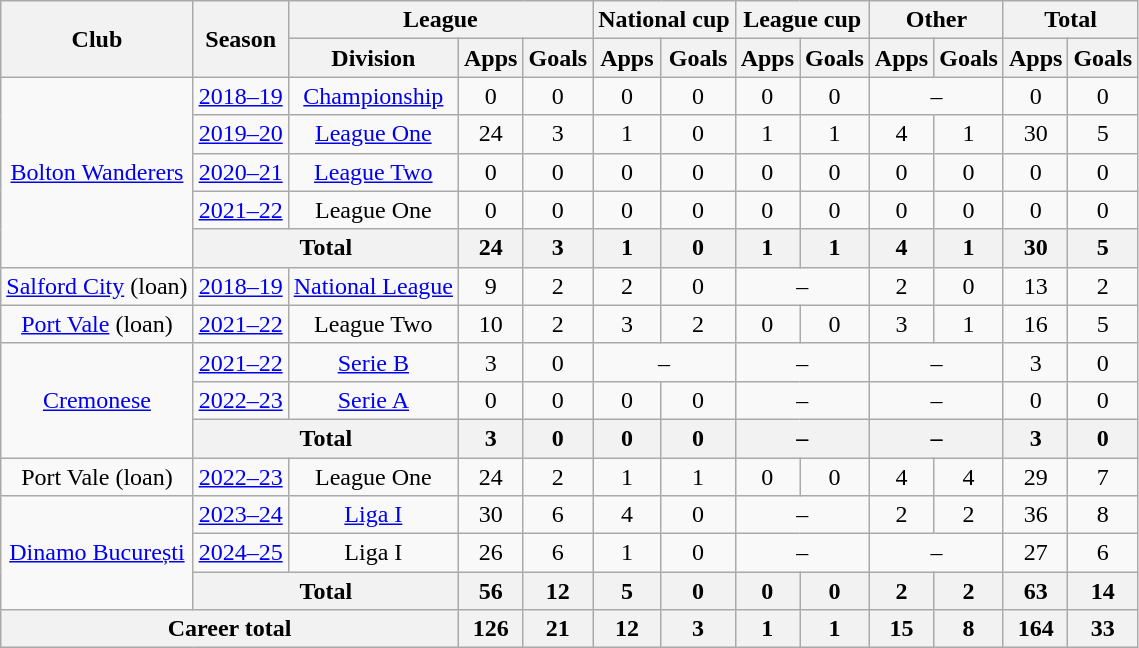<table class="wikitable" style="text-align: center">
<tr>
<th rowspan="2">Club</th>
<th rowspan="2">Season</th>
<th colspan="3">League</th>
<th colspan="2">National cup</th>
<th colspan="2">League cup</th>
<th colspan="2">Other</th>
<th colspan="2">Total</th>
</tr>
<tr>
<th>Division</th>
<th>Apps</th>
<th>Goals</th>
<th>Apps</th>
<th>Goals</th>
<th>Apps</th>
<th>Goals</th>
<th>Apps</th>
<th>Goals</th>
<th>Apps</th>
<th>Goals</th>
</tr>
<tr>
<td rowspan="5"><a href='#'>Bolton Wanderers</a></td>
<td><a href='#'>2018–19</a></td>
<td><a href='#'>Championship</a></td>
<td>0</td>
<td>0</td>
<td>0</td>
<td>0</td>
<td>0</td>
<td>0</td>
<td colspan="2">–</td>
<td>0</td>
<td>0</td>
</tr>
<tr>
<td><a href='#'>2019–20</a></td>
<td><a href='#'>League One</a></td>
<td>24</td>
<td>3</td>
<td>1</td>
<td>0</td>
<td>1</td>
<td>1</td>
<td>4</td>
<td>1</td>
<td>30</td>
<td>5</td>
</tr>
<tr>
<td><a href='#'>2020–21</a></td>
<td><a href='#'>League Two</a></td>
<td>0</td>
<td>0</td>
<td>0</td>
<td>0</td>
<td>0</td>
<td>0</td>
<td>0</td>
<td>0</td>
<td>0</td>
<td>0</td>
</tr>
<tr>
<td><a href='#'>2021–22</a></td>
<td>League One</td>
<td>0</td>
<td>0</td>
<td>0</td>
<td>0</td>
<td>0</td>
<td>0</td>
<td>0</td>
<td>0</td>
<td>0</td>
<td>0</td>
</tr>
<tr>
<th colspan="2">Total</th>
<th>24</th>
<th>3</th>
<th>1</th>
<th>0</th>
<th>1</th>
<th>1</th>
<th>4</th>
<th>1</th>
<th>30</th>
<th>5</th>
</tr>
<tr>
<td><a href='#'>Salford City</a> (loan)</td>
<td><a href='#'>2018–19</a></td>
<td><a href='#'>National League</a></td>
<td>9</td>
<td>2</td>
<td>2</td>
<td>0</td>
<td colspan="2">–</td>
<td>2</td>
<td>0</td>
<td>13</td>
<td>2</td>
</tr>
<tr>
<td><a href='#'>Port Vale</a> (loan)</td>
<td><a href='#'>2021–22</a></td>
<td>League Two</td>
<td>10</td>
<td>2</td>
<td>3</td>
<td>2</td>
<td>0</td>
<td>0</td>
<td>3</td>
<td>1</td>
<td>16</td>
<td>5</td>
</tr>
<tr>
<td rowspan="3"><a href='#'>Cremonese</a></td>
<td><a href='#'>2021–22</a></td>
<td><a href='#'>Serie B</a></td>
<td>3</td>
<td>0</td>
<td colspan="2">–</td>
<td colspan="2">–</td>
<td colspan="2">–</td>
<td>3</td>
<td>0</td>
</tr>
<tr>
<td><a href='#'>2022–23</a></td>
<td><a href='#'>Serie A</a></td>
<td>0</td>
<td>0</td>
<td>0</td>
<td>0</td>
<td colspan="2">–</td>
<td colspan="2">–</td>
<td>0</td>
<td>0</td>
</tr>
<tr>
<th colspan="2">Total</th>
<th>3</th>
<th>0</th>
<th>0</th>
<th>0</th>
<th colspan="2">–</th>
<th colspan="2">–</th>
<th>3</th>
<th>0</th>
</tr>
<tr>
<td>Port Vale (loan)</td>
<td><a href='#'>2022–23</a></td>
<td>League One</td>
<td>24</td>
<td>2</td>
<td>1</td>
<td>1</td>
<td>0</td>
<td>0</td>
<td>4</td>
<td>4</td>
<td>29</td>
<td>7</td>
</tr>
<tr>
<td rowspan ="3"><a href='#'>Dinamo București</a></td>
<td><a href='#'>2023–24</a></td>
<td><a href='#'>Liga I</a></td>
<td>30</td>
<td>6</td>
<td>4</td>
<td>0</td>
<td colspan="2">–</td>
<td>2</td>
<td>2</td>
<td>36</td>
<td>8</td>
</tr>
<tr>
<td><a href='#'>2024–25</a></td>
<td>Liga I</td>
<td>26</td>
<td>6</td>
<td>1</td>
<td>0</td>
<td colspan="2">–</td>
<td colspan="2">–</td>
<td>27</td>
<td>6</td>
</tr>
<tr>
<th colspan="2">Total</th>
<th>56</th>
<th>12</th>
<th>5</th>
<th>0</th>
<th>0</th>
<th>0</th>
<th>2</th>
<th>2</th>
<th>63</th>
<th>14</th>
</tr>
<tr>
<th colspan="3">Career total</th>
<th>126</th>
<th>21</th>
<th>12</th>
<th>3</th>
<th>1</th>
<th>1</th>
<th>15</th>
<th>8</th>
<th>164</th>
<th>33</th>
</tr>
</table>
